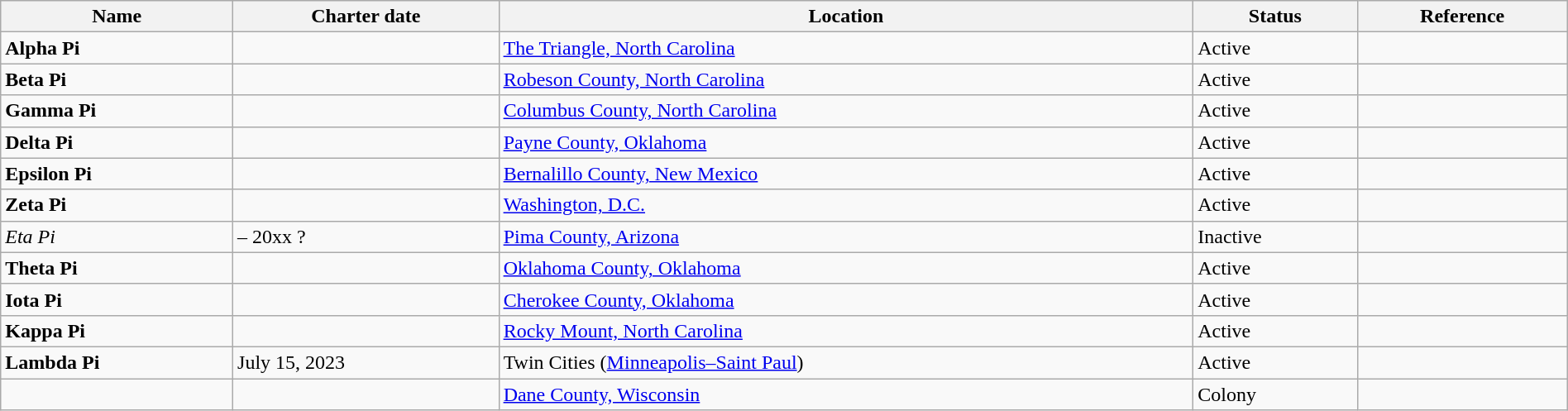<table class="wikitable sortable" style="width:100%;">
<tr>
<th>Name</th>
<th>Charter date</th>
<th>Location</th>
<th>Status</th>
<th>Reference</th>
</tr>
<tr>
<td><strong>Alpha Pi</strong></td>
<td></td>
<td><a href='#'>The Triangle, North Carolina</a></td>
<td>Active</td>
<td></td>
</tr>
<tr>
<td><strong>Beta Pi</strong></td>
<td></td>
<td><a href='#'>Robeson County, North Carolina</a></td>
<td>Active</td>
<td></td>
</tr>
<tr>
<td><strong>Gamma Pi</strong></td>
<td></td>
<td><a href='#'>Columbus County, North Carolina</a></td>
<td>Active</td>
<td></td>
</tr>
<tr>
<td><strong>Delta Pi</strong></td>
<td></td>
<td><a href='#'>Payne County, Oklahoma</a></td>
<td>Active</td>
<td></td>
</tr>
<tr>
<td><strong>Epsilon Pi</strong></td>
<td></td>
<td><a href='#'>Bernalillo County, New Mexico</a></td>
<td>Active</td>
<td></td>
</tr>
<tr>
<td><strong>Zeta Pi</strong></td>
<td></td>
<td><a href='#'>Washington, D.C.</a></td>
<td>Active</td>
<td></td>
</tr>
<tr>
<td><em>Eta Pi</em></td>
<td> – 20xx ?</td>
<td><a href='#'>Pima County, Arizona</a></td>
<td>Inactive</td>
<td></td>
</tr>
<tr>
<td><strong>Theta Pi</strong></td>
<td></td>
<td><a href='#'>Oklahoma County, Oklahoma</a></td>
<td>Active</td>
<td></td>
</tr>
<tr>
<td><strong>Iota Pi</strong></td>
<td></td>
<td><a href='#'>Cherokee County, Oklahoma</a></td>
<td>Active</td>
<td></td>
</tr>
<tr>
<td><strong>Kappa Pi</strong></td>
<td></td>
<td><a href='#'>Rocky Mount, North Carolina</a></td>
<td>Active</td>
<td></td>
</tr>
<tr>
<td><strong>Lambda Pi</strong></td>
<td>July 15, 2023</td>
<td>Twin Cities (<a href='#'>Minneapolis–Saint Paul</a>)</td>
<td>Active</td>
<td></td>
</tr>
<tr>
<td></td>
<td></td>
<td><a href='#'>Dane County, Wisconsin</a></td>
<td>Colony</td>
<td></td>
</tr>
</table>
